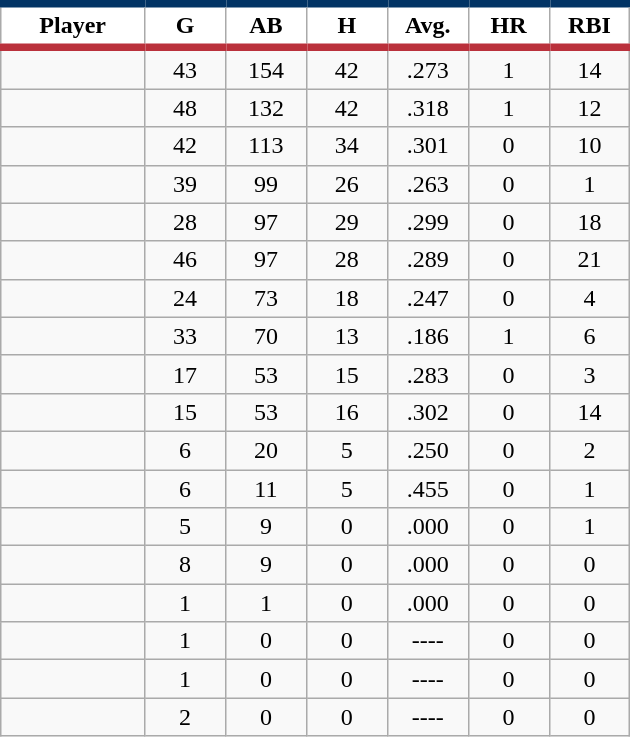<table class="wikitable sortable">
<tr>
<th style="background:#FFFFFF; border-top:#023465 5px solid; border-bottom:#ba313c 5px solid;" width="16%">Player</th>
<th style="background:#FFFFFF; border-top:#023465 5px solid; border-bottom:#ba313c 5px solid;" width="9%">G</th>
<th style="background:#FFFFFF; border-top:#023465 5px solid; border-bottom:#ba313c 5px solid;" width="9%">AB</th>
<th style="background:#FFFFFF; border-top:#023465 5px solid; border-bottom:#ba313c 5px solid;" width="9%">H</th>
<th style="background:#FFFFFF; border-top:#023465 5px solid; border-bottom:#ba313c 5px solid;" width="9%">Avg.</th>
<th style="background:#FFFFFF; border-top:#023465 5px solid; border-bottom:#ba313c 5px solid;" width="9%">HR</th>
<th style="background:#FFFFFF; border-top:#023465 5px solid; border-bottom:#ba313c 5px solid;" width="9%">RBI</th>
</tr>
<tr align="center">
<td></td>
<td>43</td>
<td>154</td>
<td>42</td>
<td>.273</td>
<td>1</td>
<td>14</td>
</tr>
<tr align="center">
<td></td>
<td>48</td>
<td>132</td>
<td>42</td>
<td>.318</td>
<td>1</td>
<td>12</td>
</tr>
<tr align="center">
<td></td>
<td>42</td>
<td>113</td>
<td>34</td>
<td>.301</td>
<td>0</td>
<td>10</td>
</tr>
<tr align="center">
<td></td>
<td>39</td>
<td>99</td>
<td>26</td>
<td>.263</td>
<td>0</td>
<td>1</td>
</tr>
<tr align=center>
<td></td>
<td>28</td>
<td>97</td>
<td>29</td>
<td>.299</td>
<td>0</td>
<td>18</td>
</tr>
<tr align="center">
<td></td>
<td>46</td>
<td>97</td>
<td>28</td>
<td>.289</td>
<td>0</td>
<td>21</td>
</tr>
<tr align="center">
<td></td>
<td>24</td>
<td>73</td>
<td>18</td>
<td>.247</td>
<td>0</td>
<td>4</td>
</tr>
<tr align="center">
<td></td>
<td>33</td>
<td>70</td>
<td>13</td>
<td>.186</td>
<td>1</td>
<td>6</td>
</tr>
<tr align="center">
<td></td>
<td>17</td>
<td>53</td>
<td>15</td>
<td>.283</td>
<td>0</td>
<td>3</td>
</tr>
<tr align="center">
<td></td>
<td>15</td>
<td>53</td>
<td>16</td>
<td>.302</td>
<td>0</td>
<td>14</td>
</tr>
<tr align="center">
<td></td>
<td>6</td>
<td>20</td>
<td>5</td>
<td>.250</td>
<td>0</td>
<td>2</td>
</tr>
<tr align="center">
<td></td>
<td>6</td>
<td>11</td>
<td>5</td>
<td>.455</td>
<td>0</td>
<td>1</td>
</tr>
<tr align="center">
<td></td>
<td>5</td>
<td>9</td>
<td>0</td>
<td>.000</td>
<td>0</td>
<td>1</td>
</tr>
<tr align="center">
<td></td>
<td>8</td>
<td>9</td>
<td>0</td>
<td>.000</td>
<td>0</td>
<td>0</td>
</tr>
<tr align="center">
<td></td>
<td>1</td>
<td>1</td>
<td>0</td>
<td>.000</td>
<td>0</td>
<td>0</td>
</tr>
<tr align="center">
<td></td>
<td>1</td>
<td>0</td>
<td>0</td>
<td>----</td>
<td>0</td>
<td>0</td>
</tr>
<tr align="center">
<td></td>
<td>1</td>
<td>0</td>
<td>0</td>
<td>----</td>
<td>0</td>
<td>0</td>
</tr>
<tr align="center">
<td></td>
<td>2</td>
<td>0</td>
<td>0</td>
<td>----</td>
<td>0</td>
<td>0</td>
</tr>
</table>
